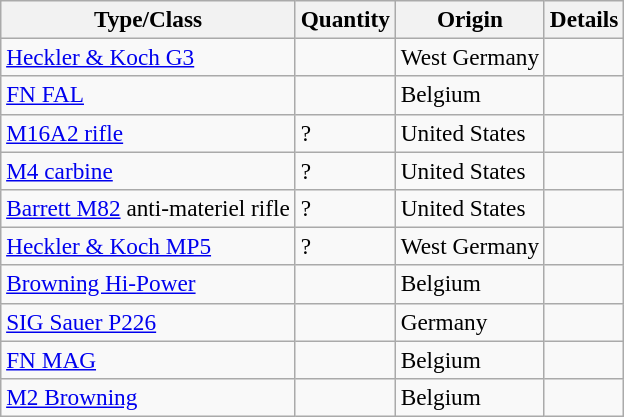<table class="wikitable" style="font-size:97%;">
<tr>
<th>Type/Class</th>
<th>Quantity</th>
<th>Origin</th>
<th>Details</th>
</tr>
<tr>
<td><a href='#'>Heckler & Koch G3</a></td>
<td></td>
<td>West Germany</td>
<td></td>
</tr>
<tr>
<td><a href='#'>FN FAL</a></td>
<td></td>
<td>Belgium</td>
<td></td>
</tr>
<tr>
<td><a href='#'>M16A2 rifle</a></td>
<td>?</td>
<td>United States</td>
<td></td>
</tr>
<tr>
<td><a href='#'>M4 carbine</a></td>
<td>?</td>
<td>United States</td>
<td></td>
</tr>
<tr>
<td><a href='#'>Barrett M82</a> anti-materiel rifle</td>
<td>?</td>
<td>United States</td>
<td></td>
</tr>
<tr>
<td><a href='#'>Heckler & Koch MP5</a></td>
<td>?</td>
<td>West Germany</td>
<td></td>
</tr>
<tr>
<td><a href='#'>Browning Hi-Power</a></td>
<td></td>
<td>Belgium</td>
<td></td>
</tr>
<tr>
<td><a href='#'>SIG Sauer P226</a></td>
<td></td>
<td>Germany</td>
<td></td>
</tr>
<tr>
<td><a href='#'>FN MAG</a></td>
<td></td>
<td>Belgium</td>
<td></td>
</tr>
<tr>
<td><a href='#'>M2 Browning</a></td>
<td></td>
<td>Belgium</td>
</tr>
</table>
